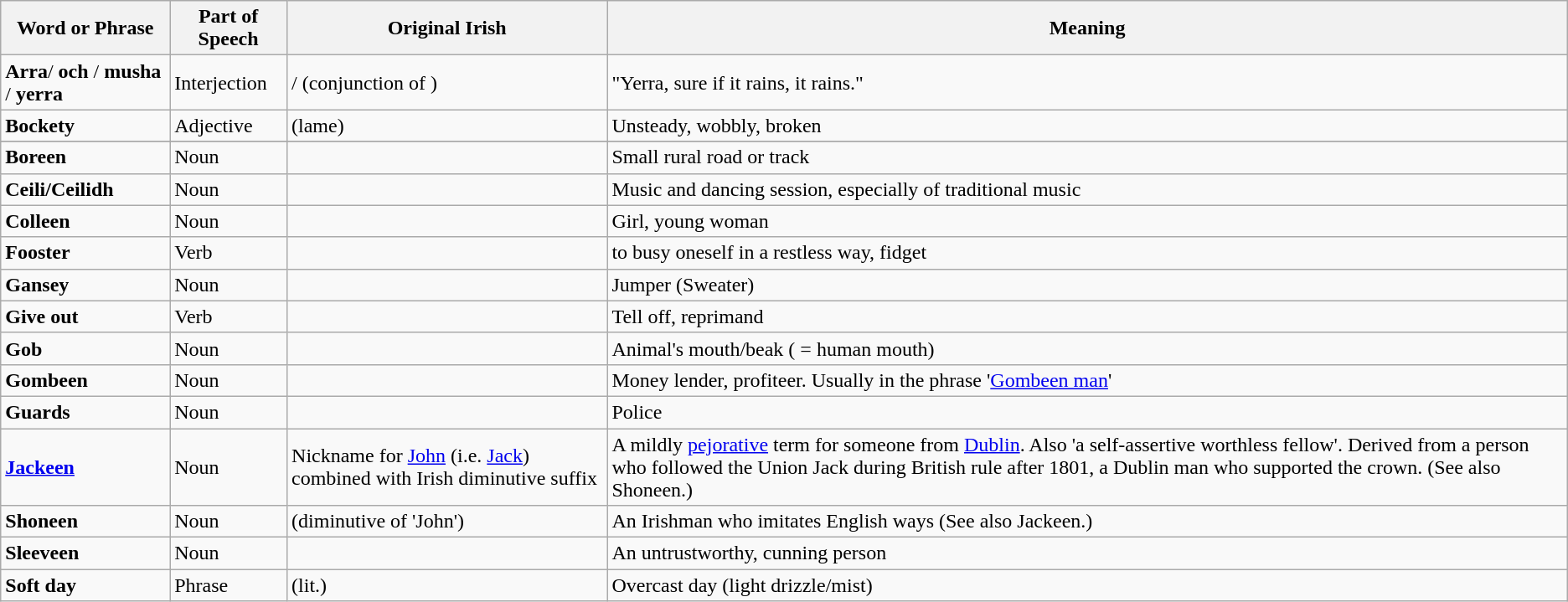<table class="wikitable">
<tr>
<th>Word or Phrase</th>
<th>Part of Speech</th>
<th>Original Irish</th>
<th>Meaning</th>
</tr>
<tr>
<td><strong>Arra</strong>/ <strong>och</strong> / <strong>musha</strong> / <strong>yerra</strong></td>
<td>Interjection</td>
<td> / (conjunction of )</td>
<td>"Yerra, sure if it rains, it rains."</td>
</tr>
<tr>
<td><strong>Bockety</strong></td>
<td>Adjective</td>
<td> (lame)</td>
<td>Unsteady, wobbly, broken</td>
</tr>
<tr>
</tr>
<tr>
<td><strong>Boreen</strong></td>
<td>Noun</td>
<td></td>
<td>Small rural road or track</td>
</tr>
<tr>
<td><strong>Ceili/Ceilidh</strong> </td>
<td>Noun</td>
<td></td>
<td>Music and dancing session, especially of traditional music</td>
</tr>
<tr>
<td><strong>Colleen</strong></td>
<td>Noun</td>
<td></td>
<td>Girl, young woman</td>
</tr>
<tr>
<td><strong>Fooster</strong></td>
<td>Verb</td>
<td></td>
<td>to busy oneself in a restless way, fidget</td>
</tr>
<tr>
<td><strong>Gansey</strong></td>
<td>Noun</td>
<td></td>
<td>Jumper (Sweater)</td>
</tr>
<tr>
<td><strong>Give out</strong></td>
<td>Verb</td>
<td></td>
<td>Tell off, reprimand</td>
</tr>
<tr>
<td><strong>Gob</strong></td>
<td>Noun</td>
<td></td>
<td>Animal's mouth/beak ( = human mouth)</td>
</tr>
<tr>
<td><strong>Gombeen</strong></td>
<td>Noun</td>
<td></td>
<td>Money lender, profiteer. Usually in the phrase '<a href='#'>Gombeen man</a>'</td>
</tr>
<tr>
<td><strong>Guards</strong></td>
<td>Noun</td>
<td></td>
<td>Police</td>
</tr>
<tr>
<td><strong><a href='#'>Jackeen</a></strong> </td>
<td>Noun</td>
<td>Nickname for <a href='#'>John</a> (i.e. <a href='#'>Jack</a>) combined with Irish diminutive suffix </td>
<td>A mildly <a href='#'>pejorative</a> term for someone from <a href='#'>Dublin</a>. Also 'a self-assertive worthless fellow'. Derived from a person who followed the Union Jack during British rule after 1801, a Dublin man who supported the crown. (See also Shoneen.)</td>
</tr>
<tr>
<td><strong>Shoneen</strong></td>
<td>Noun</td>
<td> (diminutive of  'John')</td>
<td>An Irishman who imitates English ways (See also Jackeen.)</td>
</tr>
<tr>
<td><strong>Sleeveen</strong></td>
<td>Noun</td>
<td></td>
<td>An untrustworthy, cunning person</td>
</tr>
<tr>
<td><strong>Soft day</strong></td>
<td>Phrase</td>
<td> (lit.)</td>
<td>Overcast day (light drizzle/mist)</td>
</tr>
</table>
